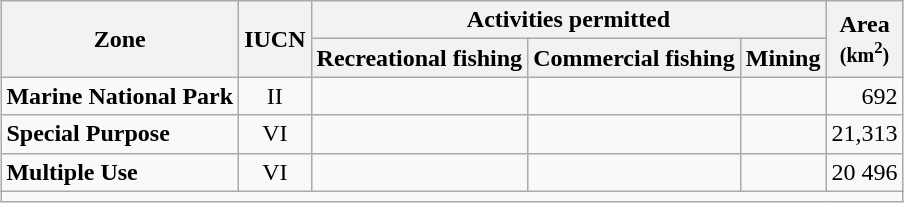<table class="wikitable" style="text-align:center; margin-left:auto; margin-right:auto; border:none;">
<tr>
<th rowspan=2>Zone</th>
<th rowspan=2>IUCN</th>
<th colspan=3>Activities permitted</th>
<th rowspan=2>Area<br><small>(km<sup>2</sup>)</small></th>
</tr>
<tr>
<th>Recreational fishing</th>
<th>Commercial fishing</th>
<th>Mining</th>
</tr>
<tr>
<td style="text-align:left"><strong>Marine National Park</strong></td>
<td>II</td>
<td></td>
<td></td>
<td></td>
<td style="text-align:right">692</td>
</tr>
<tr>
<td style="text-align:left"><strong>Special Purpose</strong></td>
<td>VI</td>
<td></td>
<td></td>
<td></td>
<td style="text-align:right">21,313</td>
</tr>
<tr>
<td style="text-align:left"><strong>Multiple Use</strong></td>
<td>VI</td>
<td></td>
<td></td>
<td></td>
<td style="text-align:right">20 496</td>
</tr>
<tr>
<td style="text-align:right" colspan=99></td>
</tr>
</table>
